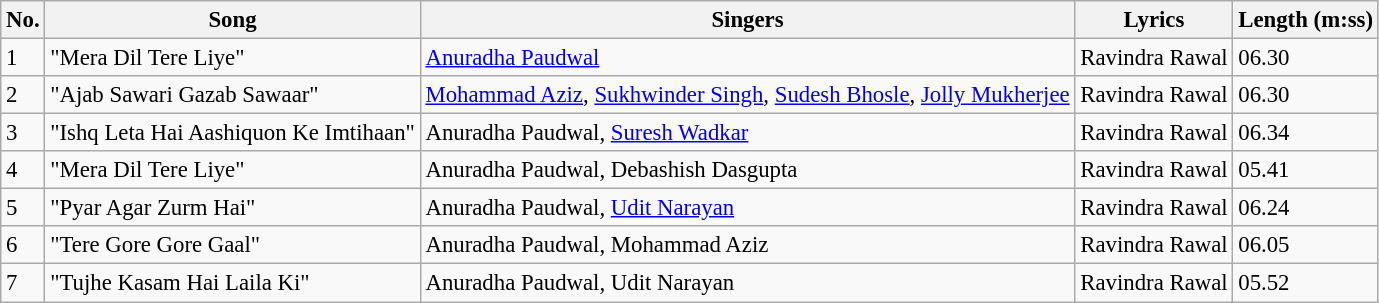<table class="wikitable" style="font-size:95%;">
<tr>
<th>No.</th>
<th>Song</th>
<th>Singers</th>
<th>Lyrics</th>
<th>Length (m:ss)</th>
</tr>
<tr>
<td>1</td>
<td>"Mera Dil Tere Liye"</td>
<td><a href='#'>Anuradha Paudwal</a></td>
<td>Ravindra Rawal</td>
<td>06.30</td>
</tr>
<tr>
<td>2</td>
<td>"Ajab Sawari Gazab Sawaar"</td>
<td><a href='#'>Mohammad Aziz</a>, <a href='#'>Sukhwinder Singh</a>, <a href='#'>Sudesh Bhosle</a>, <a href='#'>Jolly Mukherjee</a></td>
<td>Ravindra Rawal</td>
<td>06.30</td>
</tr>
<tr>
<td>3</td>
<td>"Ishq Leta Hai Aashiquon Ke Imtihaan"</td>
<td>Anuradha Paudwal, <a href='#'>Suresh Wadkar</a></td>
<td>Ravindra Rawal</td>
<td>06.34</td>
</tr>
<tr>
<td>4</td>
<td>"Mera Dil Tere Liye"</td>
<td>Anuradha Paudwal, Debashish Dasgupta</td>
<td>Ravindra Rawal</td>
<td>05.41</td>
</tr>
<tr>
<td>5</td>
<td>"Pyar Agar Zurm Hai"</td>
<td>Anuradha Paudwal, <a href='#'>Udit Narayan</a></td>
<td>Ravindra Rawal</td>
<td>06.24</td>
</tr>
<tr>
<td>6</td>
<td>"Tere Gore Gore Gaal"</td>
<td>Anuradha Paudwal, Mohammad Aziz</td>
<td>Ravindra Rawal</td>
<td>06.05</td>
</tr>
<tr>
<td>7</td>
<td>"Tujhe Kasam Hai Laila Ki"</td>
<td>Anuradha Paudwal, Udit Narayan</td>
<td>Ravindra Rawal</td>
<td>05.52</td>
</tr>
</table>
